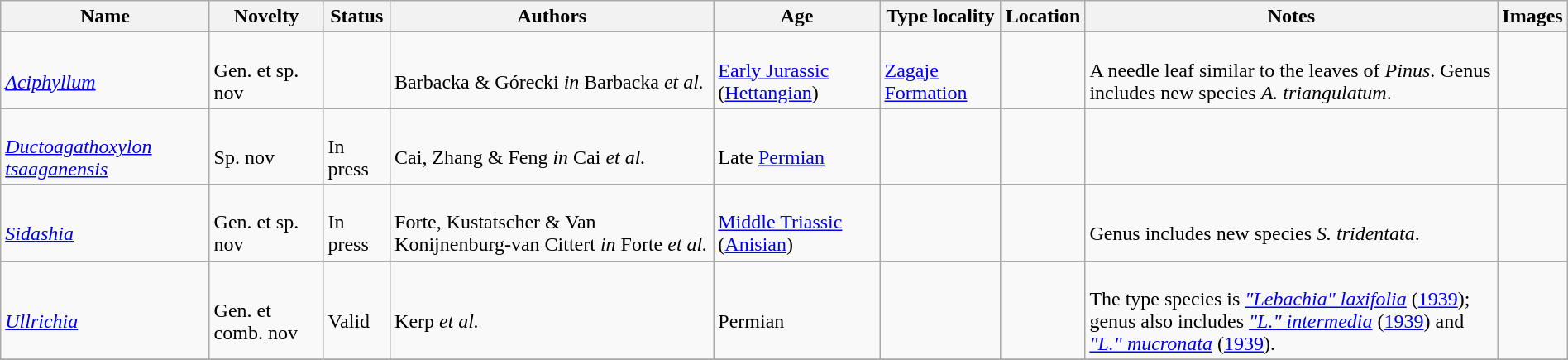<table class="wikitable sortable" align="center" width="100%">
<tr>
<th>Name</th>
<th>Novelty</th>
<th>Status</th>
<th>Authors</th>
<th>Age</th>
<th>Type locality</th>
<th>Location</th>
<th>Notes</th>
<th>Images</th>
</tr>
<tr>
<td><br><em><a href='#'>Aciphyllum</a></em></td>
<td><br>Gen. et sp. nov</td>
<td></td>
<td><br>Barbacka & Górecki <em>in</em> Barbacka <em>et al.</em></td>
<td><br><a href='#'>Early Jurassic</a> (<a href='#'>Hettangian</a>)</td>
<td><br><a href='#'>Zagaje Formation</a></td>
<td><br></td>
<td><br>A needle leaf similar to the leaves of <em>Pinus</em>. Genus includes new species <em>A. triangulatum</em>.</td>
<td></td>
</tr>
<tr>
<td><br><em><a href='#'>Ductoagathoxylon tsaaganensis</a></em></td>
<td><br>Sp. nov</td>
<td><br>In press</td>
<td><br>Cai, Zhang & Feng <em>in</em> Cai <em>et al.</em></td>
<td><br>Late <a href='#'>Permian</a></td>
<td></td>
<td><br></td>
<td></td>
<td></td>
</tr>
<tr>
<td><br><em><a href='#'>Sidashia</a></em></td>
<td><br>Gen. et sp. nov</td>
<td><br>In press</td>
<td><br>Forte, Kustatscher & Van Konijnenburg-van Cittert <em>in</em> Forte <em>et al.</em></td>
<td><br><a href='#'>Middle Triassic</a> (<a href='#'>Anisian</a>)</td>
<td></td>
<td><br></td>
<td><br>Genus includes new species <em>S. tridentata</em>.</td>
<td></td>
</tr>
<tr>
<td><br><em><a href='#'>Ullrichia</a></em></td>
<td><br>Gen. et comb. nov</td>
<td><br>Valid</td>
<td><br>Kerp <em>et al.</em></td>
<td><br>Permian</td>
<td></td>
<td><br></td>
<td><br>The type species is <em><a href='#'>"Lebachia" laxifolia</a></em> (<a href='#'>1939</a>);<br> genus also includes <em><a href='#'>"L." intermedia</a></em> (<a href='#'>1939</a>) and <em><a href='#'>"L." mucronata</a></em> (<a href='#'>1939</a>).</td>
<td></td>
</tr>
<tr>
</tr>
</table>
